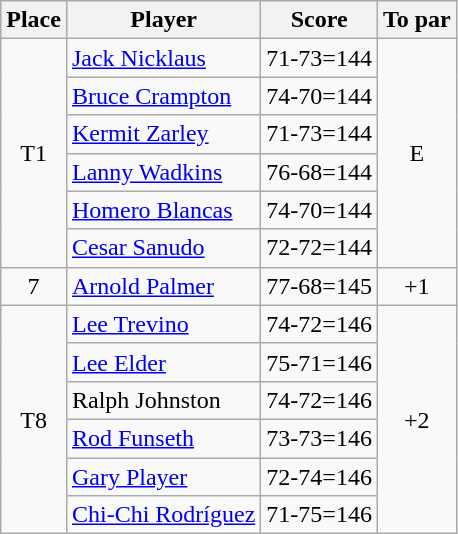<table class=wikitable>
<tr>
<th>Place</th>
<th>Player</th>
<th>Score</th>
<th>To par</th>
</tr>
<tr>
<td align=center rowspan=6>T1</td>
<td> <a href='#'>Jack Nicklaus</a></td>
<td>71-73=144</td>
<td rowspan=6 align=center>E</td>
</tr>
<tr>
<td> <a href='#'>Bruce Crampton</a></td>
<td>74-70=144</td>
</tr>
<tr>
<td> <a href='#'>Kermit Zarley</a></td>
<td>71-73=144</td>
</tr>
<tr>
<td> <a href='#'>Lanny Wadkins</a></td>
<td>76-68=144</td>
</tr>
<tr>
<td> <a href='#'>Homero Blancas</a></td>
<td>74-70=144</td>
</tr>
<tr>
<td> <a href='#'>Cesar Sanudo</a></td>
<td>72-72=144</td>
</tr>
<tr>
<td align=center>7</td>
<td> <a href='#'>Arnold Palmer</a></td>
<td>77-68=145</td>
<td align=center>+1</td>
</tr>
<tr>
<td rowspan=6 align=center>T8</td>
<td> <a href='#'>Lee Trevino</a></td>
<td>74-72=146</td>
<td rowspan=6 align=center>+2</td>
</tr>
<tr>
<td> <a href='#'>Lee Elder</a></td>
<td>75-71=146</td>
</tr>
<tr>
<td> Ralph Johnston</td>
<td>74-72=146</td>
</tr>
<tr>
<td> <a href='#'>Rod Funseth</a></td>
<td>73-73=146</td>
</tr>
<tr>
<td> <a href='#'>Gary Player</a></td>
<td>72-74=146</td>
</tr>
<tr>
<td> <a href='#'>Chi-Chi Rodríguez</a></td>
<td>71-75=146</td>
</tr>
</table>
